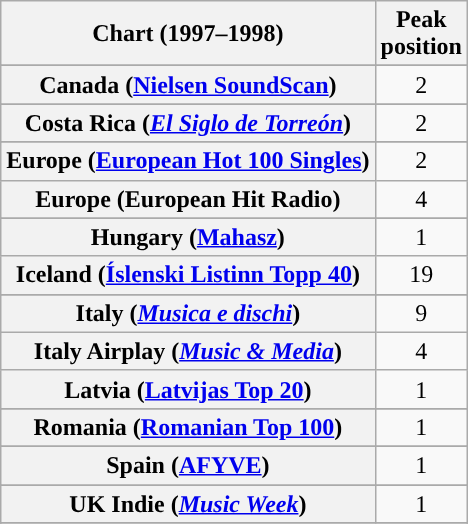<table class="wikitable sortable plainrowheaders" style="text-align:center">
<tr>
<th scope="col">Chart (1997–1998)</th>
<th scope="col">Peak<br>position</th>
</tr>
<tr>
</tr>
<tr>
</tr>
<tr>
</tr>
<tr>
</tr>
<tr>
</tr>
<tr>
<th scope="row">Canada (<a href='#'>Nielsen SoundScan</a>)</th>
<td>2</td>
</tr>
<tr>
</tr>
<tr>
</tr>
<tr>
<th scope="row">Costa Rica (<em><a href='#'>El Siglo de Torreón</a></em>)</th>
<td>2</td>
</tr>
<tr>
</tr>
<tr>
<th scope="row">Europe (<a href='#'>European Hot 100 Singles</a>)</th>
<td>2</td>
</tr>
<tr>
<th scope="row">Europe (European Hit Radio)</th>
<td>4</td>
</tr>
<tr>
</tr>
<tr>
</tr>
<tr>
</tr>
<tr>
<th scope="row">Hungary (<a href='#'>Mahasz</a>)</th>
<td>1</td>
</tr>
<tr>
<th scope="row">Iceland (<a href='#'>Íslenski Listinn Topp 40</a>)</th>
<td>19</td>
</tr>
<tr>
</tr>
<tr>
<th scope="row">Italy (<em><a href='#'>Musica e dischi</a></em>)</th>
<td>9</td>
</tr>
<tr>
<th scope="row">Italy Airplay (<em><a href='#'>Music & Media</a></em>)</th>
<td>4</td>
</tr>
<tr>
<th scope="row">Latvia (<a href='#'>Latvijas Top 20</a>)</th>
<td>1</td>
</tr>
<tr>
</tr>
<tr>
</tr>
<tr>
</tr>
<tr>
</tr>
<tr>
<th scope="row">Romania (<a href='#'>Romanian Top 100</a>)</th>
<td>1</td>
</tr>
<tr>
</tr>
<tr>
<th scope="row">Spain (<a href='#'>AFYVE</a>)</th>
<td>1</td>
</tr>
<tr>
</tr>
<tr>
</tr>
<tr>
</tr>
<tr>
<th scope="row">UK Indie (<em><a href='#'>Music Week</a></em>)</th>
<td align=center>1</td>
</tr>
<tr>
</tr>
<tr>
</tr>
<tr>
</tr>
</table>
